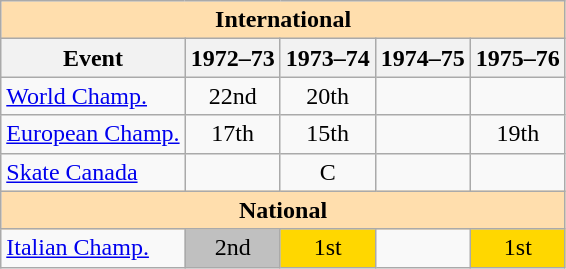<table class="wikitable" style="text-align:center">
<tr>
<th style="background-color: #ffdead; " colspan=5 align=center>International</th>
</tr>
<tr>
<th>Event</th>
<th>1972–73</th>
<th>1973–74</th>
<th>1974–75</th>
<th>1975–76</th>
</tr>
<tr>
<td align=left><a href='#'>World Champ.</a></td>
<td>22nd</td>
<td>20th</td>
<td></td>
<td></td>
</tr>
<tr>
<td align=left><a href='#'>European Champ.</a></td>
<td>17th</td>
<td>15th</td>
<td></td>
<td>19th</td>
</tr>
<tr>
<td align=left><a href='#'>Skate Canada</a></td>
<td></td>
<td>C</td>
<td></td>
<td></td>
</tr>
<tr>
<th style="background-color: #ffdead; " colspan=5 align=center>National</th>
</tr>
<tr>
<td align=left><a href='#'>Italian Champ.</a></td>
<td bgcolor=silver>2nd</td>
<td bgcolor=gold>1st</td>
<td></td>
<td bgcolor=gold>1st</td>
</tr>
</table>
